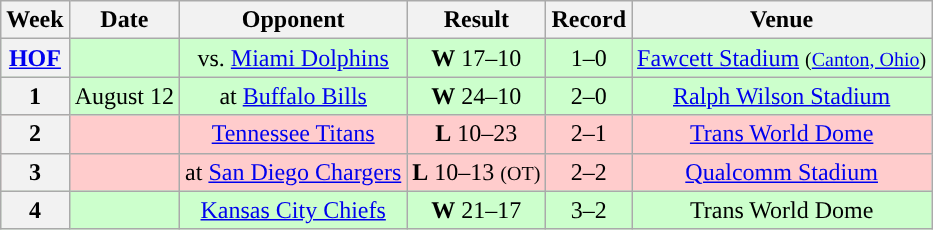<table class="wikitable" style="text-align:center">
<tr>
<th>Week</th>
<th>Date</th>
<th>Opponent</th>
<th>Result</th>
<th>Record</th>
<th>Venue</th>
</tr>
<tr style="background: #cfc;">
<th><a href='#'>HOF</a></th>
<td></td>
<td>vs. <a href='#'>Miami Dolphins</a></td>
<td><strong>W</strong> 17–10</td>
<td>1–0</td>
<td><a href='#'>Fawcett Stadium</a> <small>(<a href='#'>Canton, Ohio</a>)</small></td>
</tr>
<tr style="background: #cfc;">
<th>1</th>
<td>August 12</td>
<td>at <a href='#'>Buffalo Bills</a></td>
<td><strong>W</strong> 24–10</td>
<td>2–0</td>
<td><a href='#'>Ralph Wilson Stadium</a></td>
</tr>
<tr style="background: #fcc;">
<th>2</th>
<td></td>
<td><a href='#'>Tennessee Titans</a></td>
<td><strong>L</strong> 10–23</td>
<td>2–1</td>
<td><a href='#'>Trans World Dome</a></td>
</tr>
<tr style="background: #fcc;">
<th>3</th>
<td></td>
<td>at <a href='#'>San Diego Chargers</a></td>
<td><strong>L</strong> 10–13 <small>(OT)</small></td>
<td>2–2</td>
<td><a href='#'>Qualcomm Stadium</a></td>
</tr>
<tr style="background: #cfc;">
<th>4</th>
<td></td>
<td><a href='#'>Kansas City Chiefs</a></td>
<td><strong>W</strong> 21–17</td>
<td>3–2</td>
<td>Trans World Dome</td>
</tr>
</table>
